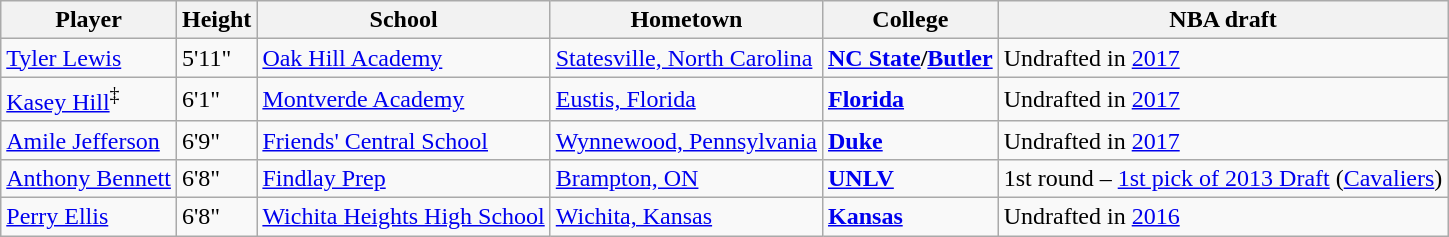<table class="wikitable">
<tr>
<th>Player</th>
<th>Height</th>
<th>School</th>
<th>Hometown</th>
<th>College</th>
<th>NBA draft</th>
</tr>
<tr>
<td><a href='#'>Tyler Lewis</a></td>
<td>5'11"</td>
<td><a href='#'>Oak Hill Academy</a></td>
<td><a href='#'>Statesville, North Carolina</a></td>
<td><strong><a href='#'>NC State</a>/<a href='#'>Butler</a></strong></td>
<td>Undrafted in <a href='#'>2017</a></td>
</tr>
<tr>
<td><a href='#'>Kasey Hill</a><sup>‡</sup></td>
<td>6'1"</td>
<td><a href='#'>Montverde Academy</a></td>
<td><a href='#'>Eustis, Florida</a></td>
<td><strong><a href='#'>Florida</a></strong></td>
<td>Undrafted in <a href='#'>2017</a></td>
</tr>
<tr>
<td><a href='#'>Amile Jefferson</a></td>
<td>6'9"</td>
<td><a href='#'>Friends' Central School</a></td>
<td><a href='#'>Wynnewood, Pennsylvania</a></td>
<td><strong><a href='#'>Duke</a></strong></td>
<td>Undrafted in <a href='#'>2017</a></td>
</tr>
<tr>
<td><a href='#'>Anthony Bennett</a></td>
<td>6'8"</td>
<td><a href='#'>Findlay Prep</a></td>
<td><a href='#'>Brampton, ON</a></td>
<td><strong><a href='#'>UNLV</a></strong></td>
<td>1st round – <a href='#'>1st pick of 2013 Draft</a> (<a href='#'>Cavaliers</a>)</td>
</tr>
<tr>
<td><a href='#'>Perry Ellis</a></td>
<td>6'8"</td>
<td><a href='#'>Wichita Heights High School</a></td>
<td><a href='#'>Wichita, Kansas</a></td>
<td><strong><a href='#'>Kansas</a></strong></td>
<td>Undrafted in <a href='#'>2016</a></td>
</tr>
</table>
